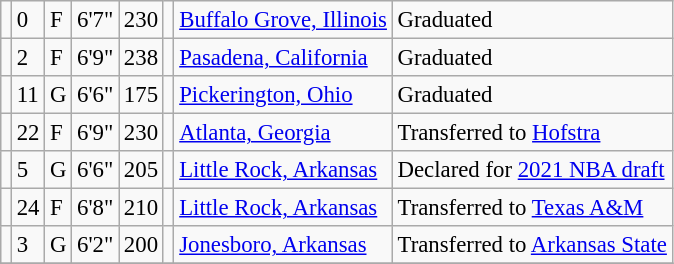<table class="wikitable sortable" style="font-size:95%; border="1">
<tr>
<td></td>
<td>0</td>
<td>F</td>
<td>6'7"</td>
<td>230</td>
<td></td>
<td><a href='#'>Buffalo Grove, Illinois</a></td>
<td>Graduated</td>
</tr>
<tr>
<td></td>
<td>2</td>
<td>F</td>
<td>6'9"</td>
<td>238</td>
<td></td>
<td><a href='#'>Pasadena, California</a></td>
<td>Graduated</td>
</tr>
<tr>
<td></td>
<td>11</td>
<td>G</td>
<td>6'6"</td>
<td>175</td>
<td></td>
<td><a href='#'>Pickerington, Ohio</a></td>
<td>Graduated</td>
</tr>
<tr>
<td></td>
<td>22</td>
<td>F</td>
<td>6'9"</td>
<td>230</td>
<td></td>
<td><a href='#'>Atlanta, Georgia</a></td>
<td>Transferred to <a href='#'>Hofstra</a></td>
</tr>
<tr>
<td></td>
<td>5</td>
<td>G</td>
<td>6'6"</td>
<td>205</td>
<td></td>
<td><a href='#'>Little Rock, Arkansas</a></td>
<td>Declared for <a href='#'>2021 NBA draft</a></td>
</tr>
<tr>
<td></td>
<td>24</td>
<td>F</td>
<td>6'8"</td>
<td>210</td>
<td></td>
<td><a href='#'>Little Rock, Arkansas</a></td>
<td>Transferred to <a href='#'>Texas A&M</a></td>
</tr>
<tr>
<td></td>
<td>3</td>
<td>G</td>
<td>6'2"</td>
<td>200</td>
<td></td>
<td><a href='#'>Jonesboro, Arkansas</a></td>
<td>Transferred to <a href='#'>Arkansas State</a></td>
</tr>
<tr>
</tr>
</table>
